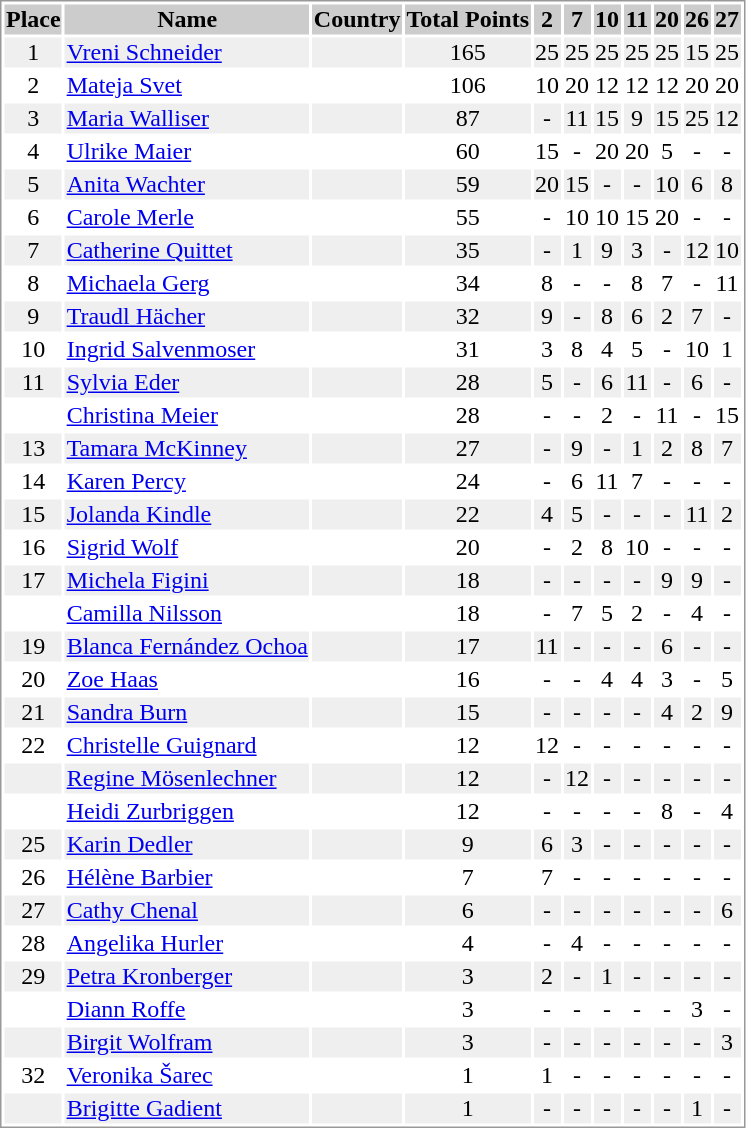<table border="0" style="border: 1px solid #999; background-color:#FFFFFF; text-align:center">
<tr align="center" bgcolor="#CCCCCC">
<th>Place</th>
<th>Name</th>
<th>Country</th>
<th>Total Points</th>
<th>2</th>
<th>7</th>
<th>10</th>
<th>11</th>
<th>20</th>
<th>26</th>
<th>27</th>
</tr>
<tr bgcolor="#EFEFEF">
<td>1</td>
<td align="left"><a href='#'>Vreni Schneider</a></td>
<td align="left"></td>
<td>165</td>
<td>25</td>
<td>25</td>
<td>25</td>
<td>25</td>
<td>25</td>
<td>15</td>
<td>25</td>
</tr>
<tr>
<td>2</td>
<td align="left"><a href='#'>Mateja Svet</a></td>
<td align="left"></td>
<td>106</td>
<td>10</td>
<td>20</td>
<td>12</td>
<td>12</td>
<td>12</td>
<td>20</td>
<td>20</td>
</tr>
<tr bgcolor="#EFEFEF">
<td>3</td>
<td align="left"><a href='#'>Maria Walliser</a></td>
<td align="left"></td>
<td>87</td>
<td>-</td>
<td>11</td>
<td>15</td>
<td>9</td>
<td>15</td>
<td>25</td>
<td>12</td>
</tr>
<tr>
<td>4</td>
<td align="left"><a href='#'>Ulrike Maier</a></td>
<td align="left"></td>
<td>60</td>
<td>15</td>
<td>-</td>
<td>20</td>
<td>20</td>
<td>5</td>
<td>-</td>
<td>-</td>
</tr>
<tr bgcolor="#EFEFEF">
<td>5</td>
<td align="left"><a href='#'>Anita Wachter</a></td>
<td align="left"></td>
<td>59</td>
<td>20</td>
<td>15</td>
<td>-</td>
<td>-</td>
<td>10</td>
<td>6</td>
<td>8</td>
</tr>
<tr>
<td>6</td>
<td align="left"><a href='#'>Carole Merle</a></td>
<td align="left"></td>
<td>55</td>
<td>-</td>
<td>10</td>
<td>10</td>
<td>15</td>
<td>20</td>
<td>-</td>
<td>-</td>
</tr>
<tr bgcolor="#EFEFEF">
<td>7</td>
<td align="left"><a href='#'>Catherine Quittet</a></td>
<td align="left"></td>
<td>35</td>
<td>-</td>
<td>1</td>
<td>9</td>
<td>3</td>
<td>-</td>
<td>12</td>
<td>10</td>
</tr>
<tr>
<td>8</td>
<td align="left"><a href='#'>Michaela Gerg</a></td>
<td align="left"></td>
<td>34</td>
<td>8</td>
<td>-</td>
<td>-</td>
<td>8</td>
<td>7</td>
<td>-</td>
<td>11</td>
</tr>
<tr bgcolor="#EFEFEF">
<td>9</td>
<td align="left"><a href='#'>Traudl Hächer</a></td>
<td align="left"></td>
<td>32</td>
<td>9</td>
<td>-</td>
<td>8</td>
<td>6</td>
<td>2</td>
<td>7</td>
<td>-</td>
</tr>
<tr>
<td>10</td>
<td align="left"><a href='#'>Ingrid Salvenmoser</a></td>
<td align="left"></td>
<td>31</td>
<td>3</td>
<td>8</td>
<td>4</td>
<td>5</td>
<td>-</td>
<td>10</td>
<td>1</td>
</tr>
<tr bgcolor="#EFEFEF">
<td>11</td>
<td align="left"><a href='#'>Sylvia Eder</a></td>
<td align="left"></td>
<td>28</td>
<td>5</td>
<td>-</td>
<td>6</td>
<td>11</td>
<td>-</td>
<td>6</td>
<td>-</td>
</tr>
<tr>
<td></td>
<td align="left"><a href='#'>Christina Meier</a></td>
<td align="left"></td>
<td>28</td>
<td>-</td>
<td>-</td>
<td>2</td>
<td>-</td>
<td>11</td>
<td>-</td>
<td>15</td>
</tr>
<tr bgcolor="#EFEFEF">
<td>13</td>
<td align="left"><a href='#'>Tamara McKinney</a></td>
<td align="left"></td>
<td>27</td>
<td>-</td>
<td>9</td>
<td>-</td>
<td>1</td>
<td>2</td>
<td>8</td>
<td>7</td>
</tr>
<tr>
<td>14</td>
<td align="left"><a href='#'>Karen Percy</a></td>
<td align="left"></td>
<td>24</td>
<td>-</td>
<td>6</td>
<td>11</td>
<td>7</td>
<td>-</td>
<td>-</td>
<td>-</td>
</tr>
<tr bgcolor="#EFEFEF">
<td>15</td>
<td align="left"><a href='#'>Jolanda Kindle</a></td>
<td align="left"></td>
<td>22</td>
<td>4</td>
<td>5</td>
<td>-</td>
<td>-</td>
<td>-</td>
<td>11</td>
<td>2</td>
</tr>
<tr>
<td>16</td>
<td align="left"><a href='#'>Sigrid Wolf</a></td>
<td align="left"></td>
<td>20</td>
<td>-</td>
<td>2</td>
<td>8</td>
<td>10</td>
<td>-</td>
<td>-</td>
<td>-</td>
</tr>
<tr bgcolor="#EFEFEF">
<td>17</td>
<td align="left"><a href='#'>Michela Figini</a></td>
<td align="left"></td>
<td>18</td>
<td>-</td>
<td>-</td>
<td>-</td>
<td>-</td>
<td>9</td>
<td>9</td>
<td>-</td>
</tr>
<tr>
<td></td>
<td align="left"><a href='#'>Camilla Nilsson</a></td>
<td align="left"></td>
<td>18</td>
<td>-</td>
<td>7</td>
<td>5</td>
<td>2</td>
<td>-</td>
<td>4</td>
<td>-</td>
</tr>
<tr bgcolor="#EFEFEF">
<td>19</td>
<td align="left"><a href='#'>Blanca Fernández Ochoa</a></td>
<td align="left"></td>
<td>17</td>
<td>11</td>
<td>-</td>
<td>-</td>
<td>-</td>
<td>6</td>
<td>-</td>
<td>-</td>
</tr>
<tr>
<td>20</td>
<td align="left"><a href='#'>Zoe Haas</a></td>
<td align="left"></td>
<td>16</td>
<td>-</td>
<td>-</td>
<td>4</td>
<td>4</td>
<td>3</td>
<td>-</td>
<td>5</td>
</tr>
<tr bgcolor="#EFEFEF">
<td>21</td>
<td align="left"><a href='#'>Sandra Burn</a></td>
<td align="left"></td>
<td>15</td>
<td>-</td>
<td>-</td>
<td>-</td>
<td>-</td>
<td>4</td>
<td>2</td>
<td>9</td>
</tr>
<tr>
<td>22</td>
<td align="left"><a href='#'>Christelle Guignard</a></td>
<td align="left"></td>
<td>12</td>
<td>12</td>
<td>-</td>
<td>-</td>
<td>-</td>
<td>-</td>
<td>-</td>
<td>-</td>
</tr>
<tr bgcolor="#EFEFEF">
<td></td>
<td align="left"><a href='#'>Regine Mösenlechner</a></td>
<td align="left"></td>
<td>12</td>
<td>-</td>
<td>12</td>
<td>-</td>
<td>-</td>
<td>-</td>
<td>-</td>
<td>-</td>
</tr>
<tr>
<td></td>
<td align="left"><a href='#'>Heidi Zurbriggen</a></td>
<td align="left"></td>
<td>12</td>
<td>-</td>
<td>-</td>
<td>-</td>
<td>-</td>
<td>8</td>
<td>-</td>
<td>4</td>
</tr>
<tr bgcolor="#EFEFEF">
<td>25</td>
<td align="left"><a href='#'>Karin Dedler</a></td>
<td align="left"></td>
<td>9</td>
<td>6</td>
<td>3</td>
<td>-</td>
<td>-</td>
<td>-</td>
<td>-</td>
<td>-</td>
</tr>
<tr>
<td>26</td>
<td align="left"><a href='#'>Hélène Barbier</a></td>
<td align="left"></td>
<td>7</td>
<td>7</td>
<td>-</td>
<td>-</td>
<td>-</td>
<td>-</td>
<td>-</td>
<td>-</td>
</tr>
<tr bgcolor="#EFEFEF">
<td>27</td>
<td align="left"><a href='#'>Cathy Chenal</a></td>
<td align="left"></td>
<td>6</td>
<td>-</td>
<td>-</td>
<td>-</td>
<td>-</td>
<td>-</td>
<td>-</td>
<td>6</td>
</tr>
<tr>
<td>28</td>
<td align="left"><a href='#'>Angelika Hurler</a></td>
<td align="left"></td>
<td>4</td>
<td>-</td>
<td>4</td>
<td>-</td>
<td>-</td>
<td>-</td>
<td>-</td>
<td>-</td>
</tr>
<tr bgcolor="#EFEFEF">
<td>29</td>
<td align="left"><a href='#'>Petra Kronberger</a></td>
<td align="left"></td>
<td>3</td>
<td>2</td>
<td>-</td>
<td>1</td>
<td>-</td>
<td>-</td>
<td>-</td>
<td>-</td>
</tr>
<tr>
<td></td>
<td align="left"><a href='#'>Diann Roffe</a></td>
<td align="left"></td>
<td>3</td>
<td>-</td>
<td>-</td>
<td>-</td>
<td>-</td>
<td>-</td>
<td>3</td>
<td>-</td>
</tr>
<tr bgcolor="#EFEFEF">
<td></td>
<td align="left"><a href='#'>Birgit Wolfram</a></td>
<td align="left"></td>
<td>3</td>
<td>-</td>
<td>-</td>
<td>-</td>
<td>-</td>
<td>-</td>
<td>-</td>
<td>3</td>
</tr>
<tr>
<td>32</td>
<td align="left"><a href='#'>Veronika Šarec</a></td>
<td align="left"></td>
<td>1</td>
<td>1</td>
<td>-</td>
<td>-</td>
<td>-</td>
<td>-</td>
<td>-</td>
<td>-</td>
</tr>
<tr bgcolor="#EFEFEF">
<td></td>
<td align="left"><a href='#'>Brigitte Gadient</a></td>
<td align="left"></td>
<td>1</td>
<td>-</td>
<td>-</td>
<td>-</td>
<td>-</td>
<td>-</td>
<td>1</td>
<td>-</td>
</tr>
</table>
